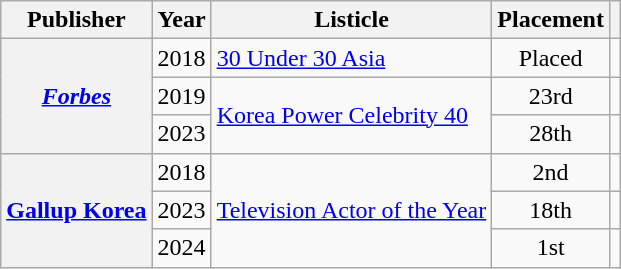<table class="wikitable plainrowheaders sortable" style="text-align:center">
<tr>
<th scope="col">Publisher</th>
<th scope="col">Year</th>
<th scope="col">Listicle</th>
<th scope="col">Placement</th>
<th scope="col" class="unsortable"></th>
</tr>
<tr>
<th scope="row" rowspan="3"><em><a href='#'>Forbes</a></em></th>
<td>2018</td>
<td style="text-align:left"><a href='#'>30 Under 30 Asia</a></td>
<td>Placed</td>
<td></td>
</tr>
<tr>
<td>2019</td>
<td rowspan="2" style="text-align:left"><a href='#'>Korea Power Celebrity 40</a></td>
<td>23rd</td>
<td></td>
</tr>
<tr>
<td>2023</td>
<td>28th</td>
<td></td>
</tr>
<tr>
<th scope="row" rowspan="3"><a href='#'>Gallup Korea</a></th>
<td>2018</td>
<td style="text-align:left" rowspan="3"><a href='#'>Television Actor of the Year</a></td>
<td>2nd</td>
<td></td>
</tr>
<tr>
<td>2023</td>
<td>18th</td>
<td></td>
</tr>
<tr>
<td>2024</td>
<td>1st</td>
<td></td>
</tr>
</table>
